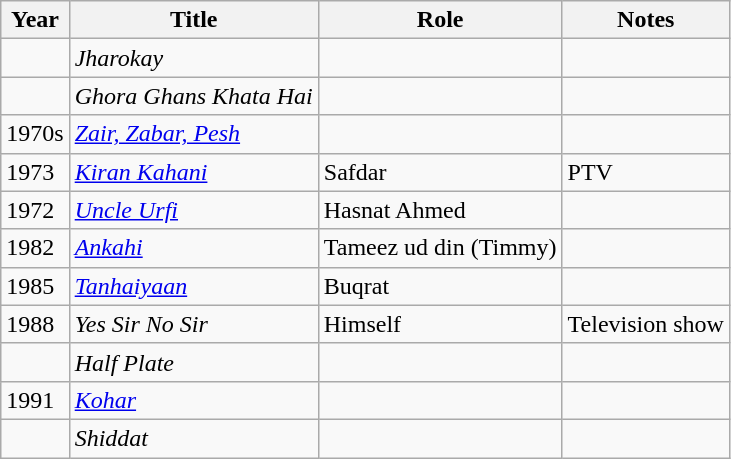<table class="wikitable">
<tr>
<th>Year</th>
<th>Title</th>
<th>Role</th>
<th>Notes</th>
</tr>
<tr>
<td></td>
<td><em>Jharokay</em></td>
<td></td>
<td></td>
</tr>
<tr>
<td></td>
<td><em>Ghora Ghans Khata Hai</em></td>
<td></td>
<td></td>
</tr>
<tr>
<td>1970s</td>
<td><em><a href='#'>Zair, Zabar, Pesh</a></em></td>
<td></td>
<td></td>
</tr>
<tr>
<td>1973</td>
<td><em><a href='#'>Kiran Kahani</a></em></td>
<td>Safdar</td>
<td>PTV</td>
</tr>
<tr>
<td>1972</td>
<td><em><a href='#'>Uncle Urfi</a></em></td>
<td>Hasnat Ahmed</td>
<td></td>
</tr>
<tr>
<td>1982</td>
<td><em><a href='#'>Ankahi</a></em></td>
<td>Tameez ud din (Timmy)</td>
<td></td>
</tr>
<tr>
<td>1985</td>
<td><em><a href='#'>Tanhaiyaan</a></em></td>
<td>Buqrat</td>
<td></td>
</tr>
<tr>
<td>1988</td>
<td><em>Yes Sir No Sir</em></td>
<td>Himself</td>
<td>Television show</td>
</tr>
<tr>
<td></td>
<td><em>Half Plate</em></td>
<td></td>
<td></td>
</tr>
<tr>
<td>1991</td>
<td><em><a href='#'>Kohar</a></em></td>
<td></td>
<td></td>
</tr>
<tr>
<td></td>
<td><em>Shiddat</em></td>
<td></td>
<td></td>
</tr>
</table>
